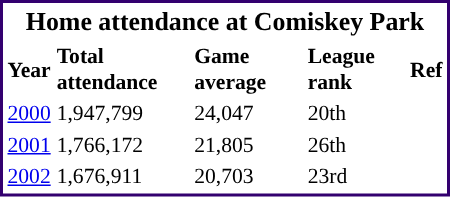<table cellpadding="1" style="width:300px; font-size:90%; border:2px solid #33006F;">
<tr style="text-align:center; font-size:larger;">
<td colspan=5><strong>Home attendance at Comiskey Park</strong></td>
</tr>
<tr style=>
<td><strong>Year</strong></td>
<td><strong>Total attendance</strong></td>
<td><strong>Game average</strong></td>
<td><strong>League rank</strong></td>
<td><strong>Ref</strong></td>
</tr>
<tr>
<td><a href='#'>2000</a></td>
<td>1,947,799</td>
<td>24,047</td>
<td>20th</td>
<td></td>
</tr>
<tr>
<td><a href='#'>2001</a></td>
<td>1,766,172</td>
<td>21,805</td>
<td>26th</td>
<td></td>
</tr>
<tr>
<td><a href='#'>2002</a></td>
<td>1,676,911</td>
<td>20,703</td>
<td>23rd</td>
<td></td>
</tr>
</table>
